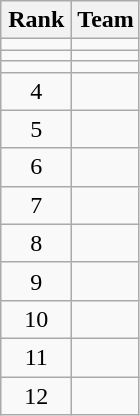<table class="wikitable" style="text-align: center;">
<tr>
<th width=40>Rank</th>
<th>Team</th>
</tr>
<tr>
<td></td>
<td align=left></td>
</tr>
<tr>
<td></td>
<td align=left></td>
</tr>
<tr>
<td></td>
<td align=left></td>
</tr>
<tr align=center>
<td>4</td>
<td align=left></td>
</tr>
<tr align=center>
<td>5</td>
<td align=left></td>
</tr>
<tr align=center>
<td>6</td>
<td align=left></td>
</tr>
<tr align=center>
<td>7</td>
<td align=left></td>
</tr>
<tr align=center>
<td>8</td>
<td align=left></td>
</tr>
<tr align=center>
<td>9</td>
<td align=left></td>
</tr>
<tr align=center>
<td>10</td>
<td align=left></td>
</tr>
<tr align=center>
<td>11</td>
<td align=left></td>
</tr>
<tr align=center>
<td>12</td>
<td align=left></td>
</tr>
</table>
